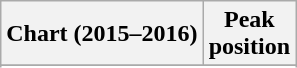<table class="wikitable sortable">
<tr>
<th align="left">Chart (2015–2016)</th>
<th align="center">Peak<br>position</th>
</tr>
<tr>
</tr>
<tr>
</tr>
<tr>
</tr>
<tr>
</tr>
<tr>
</tr>
<tr>
</tr>
<tr>
</tr>
</table>
